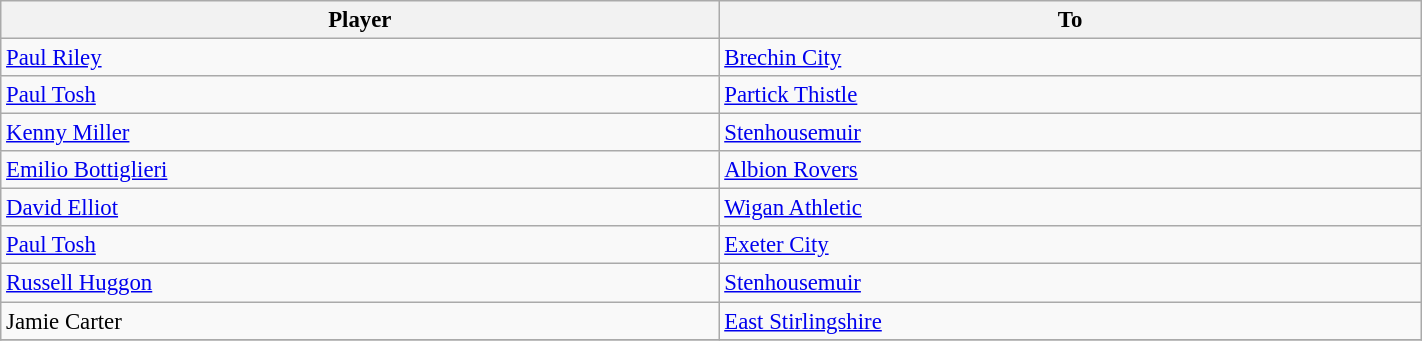<table class="wikitable" style="text-align:center; font-size:95%;width:75%; text-align:left">
<tr>
<th>Player</th>
<th>To</th>
</tr>
<tr --->
<td> <a href='#'>Paul Riley</a></td>
<td><a href='#'>Brechin City</a></td>
</tr>
<tr>
<td> <a href='#'>Paul Tosh</a></td>
<td><a href='#'>Partick Thistle</a></td>
</tr>
<tr>
<td> <a href='#'>Kenny Miller</a></td>
<td><a href='#'>Stenhousemuir</a></td>
</tr>
<tr>
<td> <a href='#'>Emilio Bottiglieri</a></td>
<td><a href='#'>Albion Rovers</a></td>
</tr>
<tr>
<td> <a href='#'>David Elliot</a></td>
<td><a href='#'>Wigan Athletic</a></td>
</tr>
<tr>
<td> <a href='#'>Paul Tosh</a></td>
<td><a href='#'>Exeter City</a></td>
</tr>
<tr>
<td> <a href='#'>Russell Huggon</a></td>
<td><a href='#'>Stenhousemuir</a></td>
</tr>
<tr>
<td> Jamie Carter</td>
<td><a href='#'>East Stirlingshire</a></td>
</tr>
<tr>
</tr>
</table>
